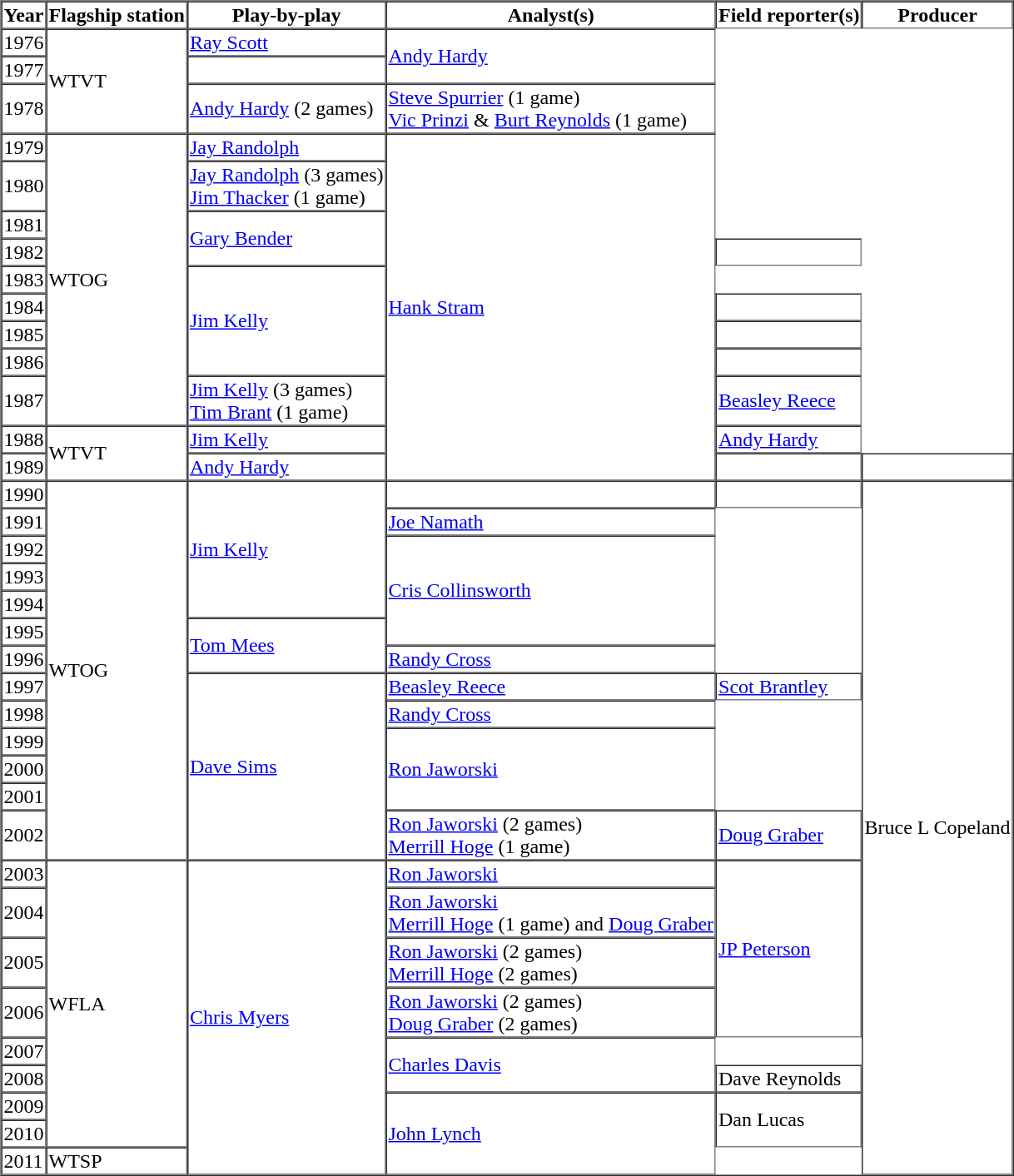<table border cellspacing=0>
<tr>
<th>Year</th>
<th>Flagship station</th>
<th>Play-by-play</th>
<th>Analyst(s)</th>
<th colspan=1>Field reporter(s)</th>
<th>Producer</th>
</tr>
<tr>
<td>1976</td>
<td rowspan=3>WTVT</td>
<td><a href='#'>Ray Scott</a></td>
<td rowspan=2><a href='#'>Andy Hardy</a></td>
</tr>
<tr>
<td>1977</td>
<td></td>
</tr>
<tr>
<td>1978</td>
<td><a href='#'>Andy Hardy</a> (2 games)</td>
<td><a href='#'>Steve Spurrier</a> (1 game)<br><a href='#'>Vic Prinzi</a> & <a href='#'>Burt Reynolds</a> (1 game)</td>
</tr>
<tr>
<td>1979</td>
<td rowspan=9>WTOG</td>
<td><a href='#'>Jay Randolph</a></td>
<td rowspan="11"><a href='#'>Hank Stram</a></td>
</tr>
<tr>
<td>1980</td>
<td><a href='#'>Jay Randolph</a> (3 games) <br> <a href='#'>Jim Thacker</a> (1 game)</td>
</tr>
<tr>
<td>1981</td>
<td rowspan=2><a href='#'>Gary Bender</a></td>
</tr>
<tr>
<td>1982</td>
<td></td>
</tr>
<tr>
<td>1983</td>
<td rowspan=4><a href='#'>Jim Kelly</a></td>
</tr>
<tr>
<td>1984</td>
<td></td>
</tr>
<tr>
<td>1985</td>
<td></td>
</tr>
<tr>
<td>1986</td>
<td></td>
</tr>
<tr>
<td>1987</td>
<td><a href='#'>Jim Kelly</a> (3 games)<br> <a href='#'>Tim Brant</a> (1 game)</td>
<td><a href='#'>Beasley Reece</a></td>
</tr>
<tr>
<td>1988</td>
<td rowspan=2>WTVT</td>
<td><a href='#'>Jim Kelly</a></td>
<td><a href='#'>Andy Hardy</a></td>
</tr>
<tr>
<td>1989</td>
<td><a href='#'>Andy Hardy</a></td>
<td></td>
<td></td>
</tr>
<tr>
<td>1990</td>
<td rowspan=13>WTOG</td>
<td rowspan=5><a href='#'>Jim Kelly</a></td>
<td></td>
<td></td>
<td rowspan=22>Bruce L Copeland</td>
</tr>
<tr>
<td>1991</td>
<td rowspan=1><a href='#'>Joe Namath</a></td>
</tr>
<tr>
<td>1992</td>
<td rowspan=4><a href='#'>Cris Collinsworth</a></td>
</tr>
<tr>
<td>1993</td>
</tr>
<tr>
<td>1994</td>
</tr>
<tr>
<td>1995</td>
<td rowspan=2><a href='#'>Tom Mees</a></td>
</tr>
<tr>
<td>1996</td>
<td rowspan=1><a href='#'>Randy Cross</a></td>
</tr>
<tr>
<td>1997</td>
<td rowspan=6><a href='#'>Dave Sims</a></td>
<td rowspan=1><a href='#'>Beasley Reece</a></td>
<td rowspan=1><a href='#'>Scot Brantley</a></td>
</tr>
<tr>
<td>1998</td>
<td rowspan=1><a href='#'>Randy Cross</a></td>
</tr>
<tr>
<td>1999</td>
<td rowspan=3><a href='#'>Ron Jaworski</a></td>
</tr>
<tr>
<td>2000</td>
</tr>
<tr>
<td>2001</td>
</tr>
<tr>
<td>2002</td>
<td rowspan=1><a href='#'>Ron Jaworski</a> (2 games) <br> <a href='#'>Merrill Hoge</a> (1 game)</td>
<td rowspan=1><a href='#'>Doug Graber</a></td>
</tr>
<tr>
<td>2003</td>
<td rowspan=8>WFLA</td>
<td rowspan=9><a href='#'>Chris Myers</a></td>
<td rowspan=1><a href='#'>Ron Jaworski</a></td>
<td rowspan=4><a href='#'>JP Peterson</a></td>
</tr>
<tr>
<td>2004</td>
<td rowspan=1><a href='#'>Ron Jaworski</a> <br> <a href='#'>Merrill Hoge</a> (1 game) and <a href='#'>Doug Graber</a></td>
</tr>
<tr>
<td>2005</td>
<td rowspan=1><a href='#'>Ron Jaworski</a> (2 games) <br> <a href='#'>Merrill Hoge</a> (2 games)</td>
</tr>
<tr>
<td>2006</td>
<td rowspan=1><a href='#'>Ron Jaworski</a> (2 games) <br> <a href='#'>Doug Graber</a> (2 games)</td>
</tr>
<tr>
<td>2007</td>
<td rowspan=2><a href='#'>Charles Davis</a></td>
</tr>
<tr>
<td>2008</td>
<td rowspan=1>Dave Reynolds</td>
</tr>
<tr>
<td>2009</td>
<td rowspan=3><a href='#'>John Lynch</a></td>
<td rowspan=2>Dan Lucas</td>
</tr>
<tr>
<td>2010</td>
</tr>
<tr>
<td>2011</td>
<td>WTSP</td>
</tr>
</table>
